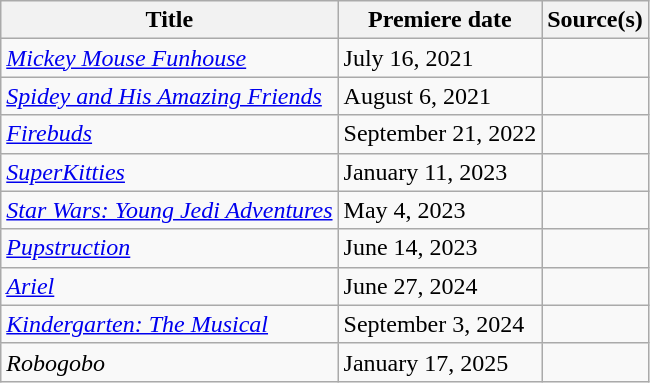<table class="wikitable sortable">
<tr>
<th>Title</th>
<th>Premiere date</th>
<th>Source(s)</th>
</tr>
<tr>
<td><em><a href='#'>Mickey Mouse Funhouse</a></em></td>
<td>July 16, 2021</td>
<td></td>
</tr>
<tr>
<td><em><a href='#'>Spidey and His Amazing Friends</a></em></td>
<td>August 6, 2021</td>
<td></td>
</tr>
<tr>
<td><em><a href='#'>Firebuds</a></em></td>
<td>September 21, 2022</td>
<td></td>
</tr>
<tr>
<td><em><a href='#'>SuperKitties</a></em></td>
<td>January 11, 2023</td>
<td></td>
</tr>
<tr>
<td><em><a href='#'>Star Wars: Young Jedi Adventures</a></em></td>
<td>May 4, 2023</td>
<td></td>
</tr>
<tr>
<td><em><a href='#'>Pupstruction</a></em></td>
<td>June 14, 2023</td>
<td></td>
</tr>
<tr>
<td><em><a href='#'>Ariel</a></em></td>
<td>June 27, 2024</td>
<td></td>
</tr>
<tr>
<td><em><a href='#'>Kindergarten: The Musical</a></em></td>
<td>September 3, 2024</td>
<td></td>
</tr>
<tr>
<td><em>Robogobo</em></td>
<td>January 17, 2025</td>
<td></td>
</tr>
</table>
